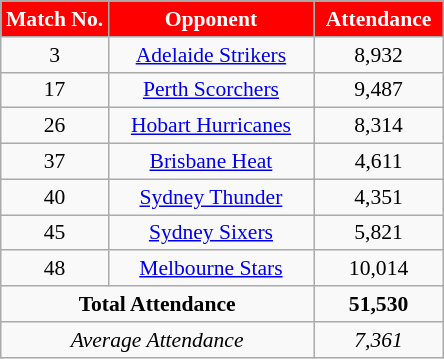<table class="wikitable" style="text-align:center; font-size:90%">
<tr>
<th style="width:65px; background:red; color:white; text-align:center;">Match No.</th>
<th style="width:130px; background:red; color:white; text-align:center;" class="unsortable">Opponent</th>
<th style="width:80px; background:red; color:white; text-align:center;">Attendance</th>
</tr>
<tr>
<td>3</td>
<td><a href='#'>Adelaide Strikers</a></td>
<td>8,932</td>
</tr>
<tr>
<td>17</td>
<td><a href='#'>Perth Scorchers</a></td>
<td>9,487</td>
</tr>
<tr>
<td>26</td>
<td><a href='#'>Hobart Hurricanes</a></td>
<td>8,314</td>
</tr>
<tr>
<td>37</td>
<td><a href='#'>Brisbane Heat</a></td>
<td>4,611</td>
</tr>
<tr>
<td>40</td>
<td><a href='#'>Sydney Thunder</a></td>
<td>4,351</td>
</tr>
<tr>
<td>45</td>
<td><a href='#'>Sydney Sixers</a></td>
<td>5,821</td>
</tr>
<tr>
<td>48</td>
<td><a href='#'>Melbourne Stars</a></td>
<td>10,014</td>
</tr>
<tr class="sortbottom">
<td colspan="2"><strong>Total Attendance</strong></td>
<td><strong>51,530</strong></td>
</tr>
<tr class="sortbottom">
<td colspan="2"><em>Average Attendance</em></td>
<td><em>7,361</em></td>
</tr>
</table>
